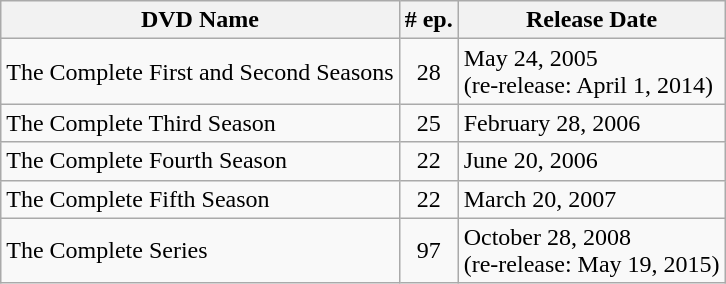<table class="wikitable">
<tr>
<th>DVD Name</th>
<th># ep.</th>
<th>Release Date</th>
</tr>
<tr>
<td>The Complete First and Second Seasons</td>
<td style="text-align:center;">28</td>
<td>May 24, 2005<br>(re-release: April 1, 2014)</td>
</tr>
<tr>
<td>The Complete Third Season</td>
<td style="text-align:center;">25</td>
<td>February 28, 2006</td>
</tr>
<tr>
<td>The Complete Fourth Season</td>
<td style="text-align:center;">22</td>
<td>June 20, 2006</td>
</tr>
<tr>
<td>The Complete Fifth Season</td>
<td style="text-align:center;">22</td>
<td>March 20, 2007</td>
</tr>
<tr>
<td>The Complete Series</td>
<td style="text-align:center;">97</td>
<td>October 28, 2008<br>(re-release: May 19, 2015)</td>
</tr>
</table>
